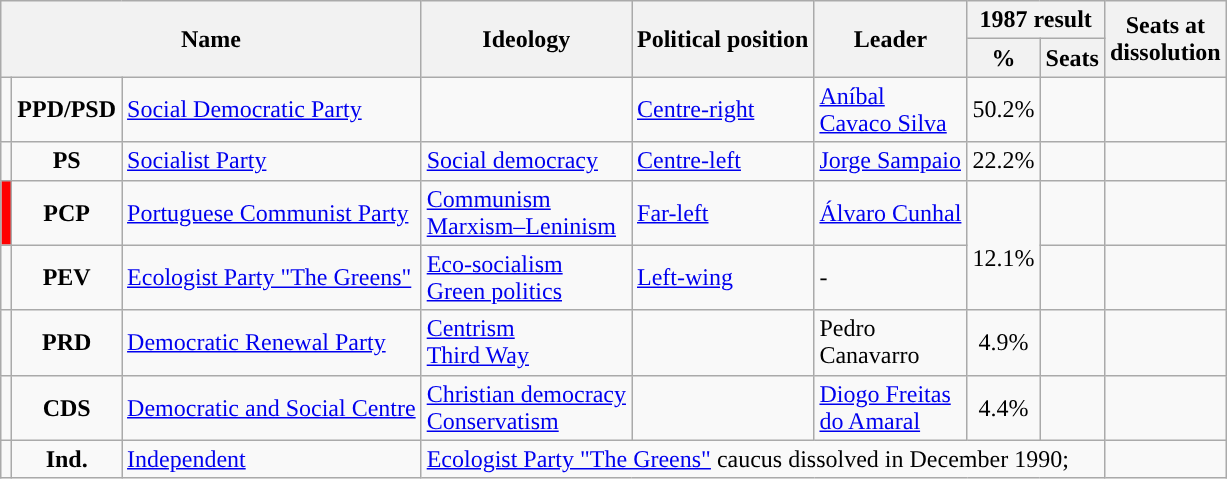<table class="wikitable">
<tr>
<th rowspan="2" colspan="3">Name</th>
<th rowspan="2">Ideology</th>
<th rowspan="2">Political position</th>
<th rowspan="2">Leader</th>
<th colspan="2">1987 result</th>
<th rowspan="2">Seats at<br>dissolution</th>
</tr>
<tr>
<th>%</th>
<th>Seats</th>
</tr>
<tr>
<td style="color:inherit;background:"></td>
<td style="text-align:center;"><strong>PPD/PSD</strong></td>
<td><a href='#'>Social Democratic Party</a><br></td>
<td></td>
<td><a href='#'>Centre-right</a></td>
<td><a href='#'>Aníbal<br>Cavaco Silva</a></td>
<td style="text-align:center;">50.2%</td>
<td></td>
<td></td>
</tr>
<tr>
<td style="color:inherit;background:"></td>
<td style="text-align:center;"><strong>PS</strong></td>
<td><a href='#'>Socialist Party</a><br></td>
<td><a href='#'>Social democracy</a></td>
<td><a href='#'>Centre-left</a></td>
<td><a href='#'>Jorge Sampaio</a></td>
<td style="text-align:center;">22.2%</td>
<td></td>
<td></td>
</tr>
<tr>
<td style="background:#f00;"></td>
<td style="text-align:center;"><strong>PCP</strong></td>
<td><a href='#'>Portuguese Communist Party</a><br></td>
<td><a href='#'>Communism</a><br><a href='#'>Marxism–Leninism</a></td>
<td><a href='#'>Far-left</a></td>
<td><a href='#'>Álvaro Cunhal</a></td>
<td rowspan="2" style="text-align:center;"><br>12.1%<br></td>
<td></td>
<td></td>
</tr>
<tr>
<td style="color:inherit;background:"></td>
<td style="text-align:center;"><strong>PEV</strong></td>
<td><a href='#'>Ecologist Party "The Greens"</a><br></td>
<td><a href='#'>Eco-socialism</a><br><a href='#'>Green politics</a></td>
<td><a href='#'>Left-wing</a></td>
<td>-</td>
<td></td>
<td></td>
</tr>
<tr>
<td style="color:inherit;background:"></td>
<td style="text-align:center;"><strong>PRD</strong></td>
<td><a href='#'>Democratic Renewal Party</a><br></td>
<td><a href='#'>Centrism</a><br><a href='#'>Third Way</a></td>
<td></td>
<td>Pedro<br>Canavarro</td>
<td style="text-align:center;">4.9%</td>
<td></td>
<td></td>
</tr>
<tr>
<td style="color:inherit;background:"></td>
<td style="text-align:center;"><strong>CDS</strong></td>
<td><a href='#'>Democratic and Social Centre</a><br></td>
<td><a href='#'>Christian democracy</a><br><a href='#'>Conservatism</a></td>
<td></td>
<td><a href='#'>Diogo Freitas<br>do Amaral</a></td>
<td style="text-align:center;">4.4%</td>
<td></td>
<td></td>
</tr>
<tr>
<td style="color:inherit;background:"></td>
<td style="text-align:center;"><strong>Ind.</strong></td>
<td><a href='#'>Independent</a><br></td>
<td colspan="5"><a href='#'>Ecologist Party "The Greens"</a> caucus dissolved in December 1990;</td>
<td></td>
</tr>
</table>
